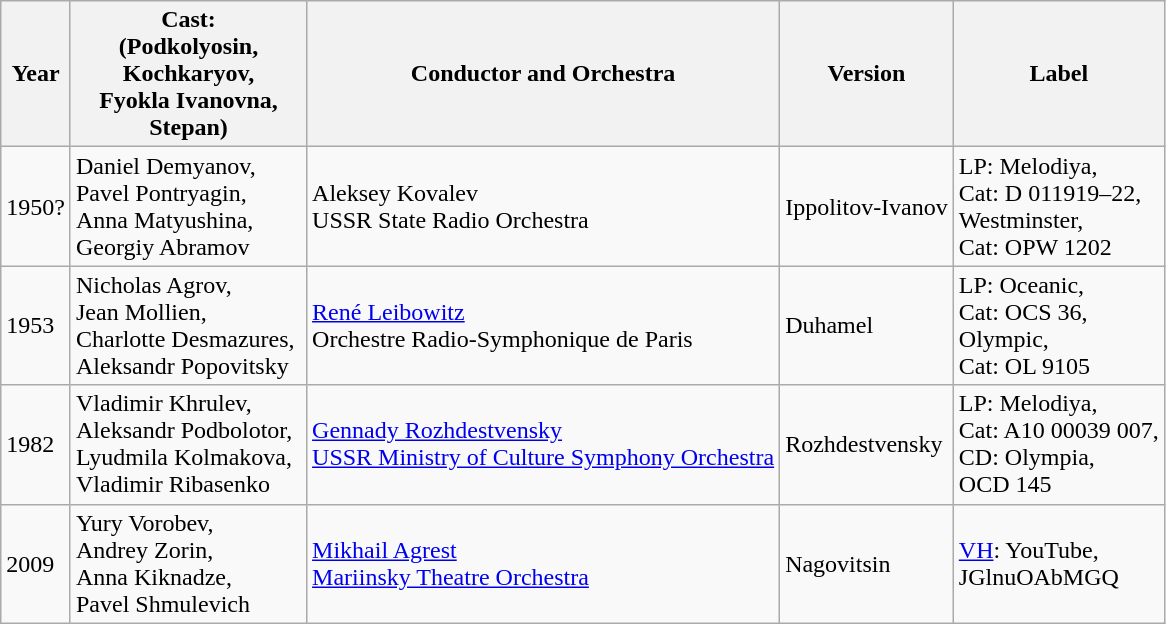<table class="wikitable">
<tr>
<th>Year</th>
<th Width="150">Cast:<br>(Podkolyosin,<br>Kochkaryov,<br>Fyokla Ivanovna,<br>Stepan)</th>
<th>Conductor and Orchestra</th>
<th>Version</th>
<th>Label</th>
</tr>
<tr>
<td>1950?</td>
<td>Daniel Demyanov,<br>Pavel Pontryagin,<br>Anna Matyushina,<br>Georgiy Abramov</td>
<td>Aleksey Kovalev<br>USSR State Radio Orchestra</td>
<td>Ippolitov-Ivanov</td>
<td>LP: Melodiya,<br>Cat: D 011919–22,<br>Westminster,<br>Cat: OPW 1202</td>
</tr>
<tr>
<td>1953</td>
<td>Nicholas Agrov,<br>Jean Mollien,<br>Charlotte Desmazures,<br>Aleksandr Popovitsky</td>
<td><a href='#'>René Leibowitz</a><br>Orchestre Radio-Symphonique de Paris</td>
<td>Duhamel</td>
<td>LP: Oceanic,<br>Cat: OCS 36,<br>Olympic,<br>Cat: OL 9105</td>
</tr>
<tr>
<td>1982</td>
<td>Vladimir Khrulev,<br>Aleksandr Podbolotor,<br>Lyudmila Kolmakova,<br>Vladimir Ribasenko</td>
<td><a href='#'>Gennady Rozhdestvensky</a><br><a href='#'>USSR Ministry of Culture Symphony Orchestra</a></td>
<td>Rozhdestvensky</td>
<td>LP: Melodiya,<br>Cat: A10 00039 007,<br>CD: Olympia,<br>OCD 145</td>
</tr>
<tr>
<td>2009</td>
<td>Yury Vorobev,<br>Andrey Zorin,<br>Anna Kiknadze,<br>Pavel Shmulevich</td>
<td><a href='#'>Mikhail Agrest</a><br><a href='#'>Mariinsky Theatre Orchestra</a></td>
<td>Nagovitsin</td>
<td><a href='#'>VH</a>: YouTube,<br>JGlnuOAbMGQ</td>
</tr>
</table>
